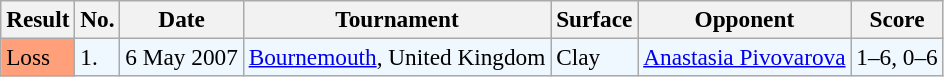<table class="sortable wikitable" style=font-size:97%>
<tr>
<th>Result</th>
<th>No.</th>
<th>Date</th>
<th>Tournament</th>
<th>Surface</th>
<th>Opponent</th>
<th>Score</th>
</tr>
<tr bgcolor="#f0f8ff">
<td style="background:#ffa07a;">Loss</td>
<td>1.</td>
<td>6 May 2007</td>
<td><a href='#'>Bournemouth</a>, United Kingdom</td>
<td>Clay</td>
<td> <a href='#'>Anastasia Pivovarova</a></td>
<td>1–6, 0–6</td>
</tr>
</table>
